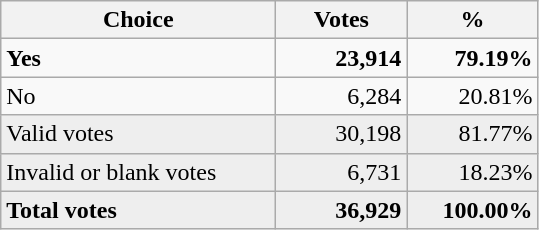<table class="wikitable">
<tr>
<th style=width:11em>Choice</th>
<th style=width:5em>Votes</th>
<th style=width:5em>%</th>
</tr>
<tr>
<td> <strong>Yes</strong></td>
<td style="text-align: right;"><strong>23,914</strong></td>
<td style="text-align: right;"><strong>79.19%</strong></td>
</tr>
<tr>
<td> No</td>
<td style="text-align: right;">6,284</td>
<td style="text-align: right;">20.81%</td>
</tr>
<tr style="background-color:#eeeeee" |>
<td>Valid votes</td>
<td style="text-align: right;">30,198</td>
<td style="text-align: right;">81.77%</td>
</tr>
<tr style="background-color:#eeeeee" |>
<td>Invalid or blank votes</td>
<td style="text-align: right;">6,731</td>
<td style="text-align: right;">18.23%</td>
</tr>
<tr style="background-color:#eeeeee" |>
<td><strong>Total votes </strong></td>
<td style="text-align: right;"><strong>36,929</strong></td>
<td style="text-align: right;"><strong>100.00%</strong></td>
</tr>
</table>
